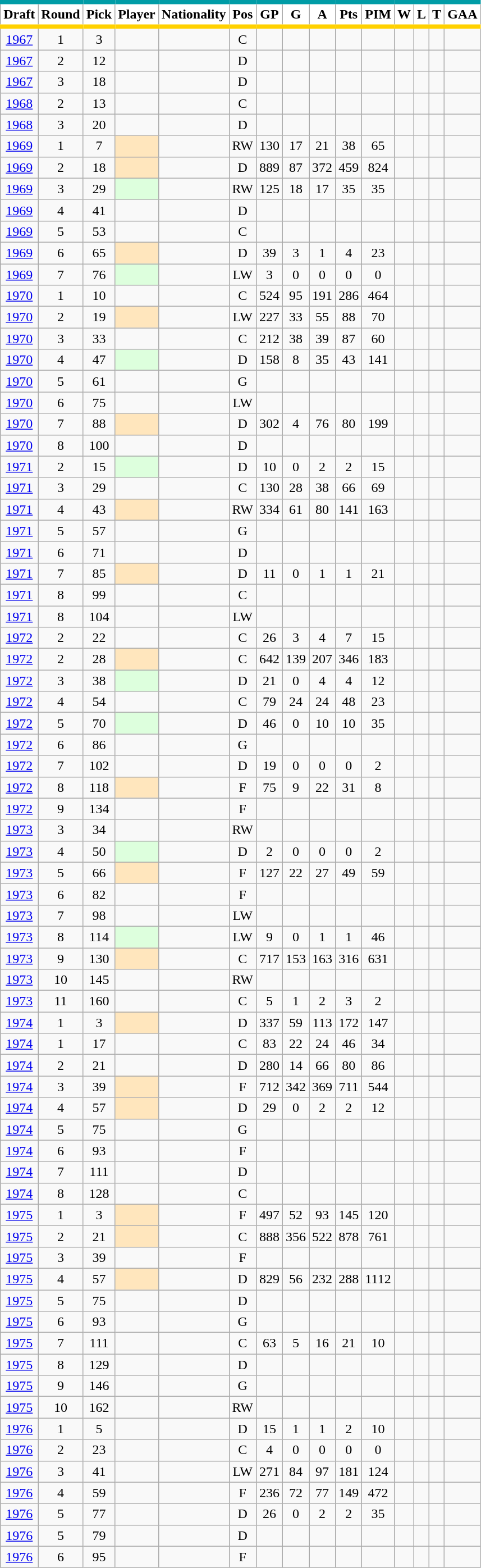<table class="wikitable sortable" style="text-align:center">
<tr>
<th style="background:#FFFFFF; border-top:#009CA6 5px solid; border-bottom:#FFD100 5px solid;">Draft</th>
<th style="background:#FFFFFF; border-top:#009CA6 5px solid; border-bottom:#FFD100 5px solid; data-sort-type="number">Round</th>
<th style="background:#FFFFFF; border-top:#009CA6 5px solid; border-bottom:#FFD100 5px solid; data-sort-type="number">Pick</th>
<th style="background:#FFFFFF; border-top:#009CA6 5px solid; border-bottom:#FFD100 5px solid;">Player</th>
<th style="background:#FFFFFF; border-top:#009CA6 5px solid; border-bottom:#FFD100 5px solid;">Nationality</th>
<th style="background:#FFFFFF; border-top:#009CA6 5px solid; border-bottom:#FFD100 5px solid;">Pos</th>
<th style="background:#FFFFFF; border-top:#009CA6 5px solid; border-bottom:#FFD100 5px solid; data-sort-type="number">GP</th>
<th style="background:#FFFFFF; border-top:#009CA6 5px solid; border-bottom:#FFD100 5px solid; data-sort-type="number">G</th>
<th style="background:#FFFFFF; border-top:#009CA6 5px solid; border-bottom:#FFD100 5px solid; data-sort-type="number">A</th>
<th style="background:#FFFFFF; border-top:#009CA6 5px solid; border-bottom:#FFD100 5px solid; data-sort-type="number">Pts</th>
<th style="background:#FFFFFF; border-top:#009CA6 5px solid; border-bottom:#FFD100 5px solid; data-sort-type="number">PIM</th>
<th style="background:#FFFFFF; border-top:#009CA6 5px solid; border-bottom:#FFD100 5px solid; data-sort-type="number">W</th>
<th style="background:#FFFFFF; border-top:#009CA6 5px solid; border-bottom:#FFD100 5px solid; data-sort-type="number">L</th>
<th style="background:#FFFFFF; border-top:#009CA6 5px solid; border-bottom:#FFD100 5px solid; data-sort-type="number">T</th>
<th style="background:#FFFFFF; border-top:#009CA6 5px solid; border-bottom:#FFD100 5px solid; data-sort-type="number">GAA</th>
</tr>
<tr>
<td><a href='#'>1967</a></td>
<td>1</td>
<td>3</td>
<td align="left"></td>
<td align="left"></td>
<td>C</td>
<td></td>
<td></td>
<td></td>
<td></td>
<td></td>
<td></td>
<td></td>
<td></td>
<td></td>
</tr>
<tr>
<td><a href='#'>1967</a></td>
<td>2</td>
<td>12</td>
<td align="left"></td>
<td align="left"></td>
<td>D</td>
<td></td>
<td></td>
<td></td>
<td></td>
<td></td>
<td></td>
<td></td>
<td></td>
<td></td>
</tr>
<tr>
<td><a href='#'>1967</a></td>
<td>3</td>
<td>18</td>
<td align="left"></td>
<td align="left"></td>
<td>D</td>
<td></td>
<td></td>
<td></td>
<td></td>
<td></td>
<td></td>
<td></td>
<td></td>
<td></td>
</tr>
<tr>
<td><a href='#'>1968</a></td>
<td>2</td>
<td>13</td>
<td align="left"></td>
<td align="left"></td>
<td>C</td>
<td></td>
<td></td>
<td></td>
<td></td>
<td></td>
<td></td>
<td></td>
<td></td>
<td></td>
</tr>
<tr>
<td><a href='#'>1968</a></td>
<td>3</td>
<td>20</td>
<td align="left"></td>
<td align="left"></td>
<td>D</td>
<td></td>
<td></td>
<td></td>
<td></td>
<td></td>
<td></td>
<td></td>
<td></td>
<td></td>
</tr>
<tr>
<td><a href='#'>1969</a></td>
<td>1</td>
<td>7</td>
<td align="left" bgcolor="#FFE6BD"></td>
<td align="left"></td>
<td>RW</td>
<td>130</td>
<td>17</td>
<td>21</td>
<td>38</td>
<td>65</td>
<td></td>
<td></td>
<td></td>
<td></td>
</tr>
<tr>
<td><a href='#'>1969</a></td>
<td>2</td>
<td>18</td>
<td align="left" bgcolor="#FFE6BD"></td>
<td align="left"></td>
<td>D</td>
<td>889</td>
<td>87</td>
<td>372</td>
<td>459</td>
<td>824</td>
<td></td>
<td></td>
<td></td>
<td></td>
</tr>
<tr>
<td><a href='#'>1969</a></td>
<td>3</td>
<td>29</td>
<td align="left" bgcolor="#DDFFDD"></td>
<td align="left"></td>
<td>RW</td>
<td>125</td>
<td>18</td>
<td>17</td>
<td>35</td>
<td>35</td>
<td></td>
<td></td>
<td></td>
<td></td>
</tr>
<tr>
<td><a href='#'>1969</a></td>
<td>4</td>
<td>41</td>
<td align="left"></td>
<td align="left"></td>
<td>D</td>
<td></td>
<td></td>
<td></td>
<td></td>
<td></td>
<td></td>
<td></td>
<td></td>
<td></td>
</tr>
<tr>
<td><a href='#'>1969</a></td>
<td>5</td>
<td>53</td>
<td align="left"></td>
<td align="left"></td>
<td>C</td>
<td></td>
<td></td>
<td></td>
<td></td>
<td></td>
<td></td>
<td></td>
<td></td>
<td></td>
</tr>
<tr>
<td><a href='#'>1969</a></td>
<td>6</td>
<td>65</td>
<td align="left" bgcolor="#FFE6BD"></td>
<td align="left"></td>
<td>D</td>
<td>39</td>
<td>3</td>
<td>1</td>
<td>4</td>
<td>23</td>
<td></td>
<td></td>
<td></td>
<td></td>
</tr>
<tr>
<td><a href='#'>1969</a></td>
<td>7</td>
<td>76</td>
<td align="left" bgcolor="#DDFFDD"></td>
<td align="left"></td>
<td>LW</td>
<td>3</td>
<td>0</td>
<td>0</td>
<td>0</td>
<td>0</td>
<td></td>
<td></td>
<td></td>
<td></td>
</tr>
<tr>
<td><a href='#'>1970</a></td>
<td>1</td>
<td>10</td>
<td align="left"></td>
<td align="left"></td>
<td>C</td>
<td>524</td>
<td>95</td>
<td>191</td>
<td>286</td>
<td>464</td>
<td></td>
<td></td>
<td></td>
<td></td>
</tr>
<tr>
<td><a href='#'>1970</a></td>
<td>2</td>
<td>19</td>
<td align="left" bgcolor="#FFE6BD"></td>
<td align="left"></td>
<td>LW</td>
<td>227</td>
<td>33</td>
<td>55</td>
<td>88</td>
<td>70</td>
<td></td>
<td></td>
<td></td>
<td></td>
</tr>
<tr>
<td><a href='#'>1970</a></td>
<td>3</td>
<td>33</td>
<td align="left"></td>
<td align="left"></td>
<td>C</td>
<td>212</td>
<td>38</td>
<td>39</td>
<td>87</td>
<td>60</td>
<td></td>
<td></td>
<td></td>
<td></td>
</tr>
<tr>
<td><a href='#'>1970</a></td>
<td>4</td>
<td>47</td>
<td align="left" bgcolor="#DDFFDD"></td>
<td align="left"></td>
<td>D</td>
<td>158</td>
<td>8</td>
<td>35</td>
<td>43</td>
<td>141</td>
<td></td>
<td></td>
<td></td>
<td></td>
</tr>
<tr>
<td><a href='#'>1970</a></td>
<td>5</td>
<td>61</td>
<td align="left"></td>
<td align="left"></td>
<td>G</td>
<td></td>
<td></td>
<td></td>
<td></td>
<td></td>
<td></td>
<td></td>
<td></td>
<td></td>
</tr>
<tr>
<td><a href='#'>1970</a></td>
<td>6</td>
<td>75</td>
<td align="left"></td>
<td align="left"></td>
<td>LW</td>
<td></td>
<td></td>
<td></td>
<td></td>
<td></td>
<td></td>
<td></td>
<td></td>
<td></td>
</tr>
<tr>
<td><a href='#'>1970</a></td>
<td>7</td>
<td>88</td>
<td align="left" bgcolor="#FFE6BD"></td>
<td align="left"></td>
<td>D</td>
<td>302</td>
<td>4</td>
<td>76</td>
<td>80</td>
<td>199</td>
<td></td>
<td></td>
<td></td>
<td></td>
</tr>
<tr>
<td><a href='#'>1970</a></td>
<td>8</td>
<td>100</td>
<td align="left"></td>
<td align="left"></td>
<td>D</td>
<td></td>
<td></td>
<td></td>
<td></td>
<td></td>
<td></td>
<td></td>
<td></td>
<td></td>
</tr>
<tr>
<td><a href='#'>1971</a></td>
<td>2</td>
<td>15</td>
<td align="left" bgcolor="#DDFFDD"></td>
<td align="left"></td>
<td>D</td>
<td>10</td>
<td>0</td>
<td>2</td>
<td>2</td>
<td>15</td>
<td></td>
<td></td>
<td></td>
<td></td>
</tr>
<tr>
<td><a href='#'>1971</a></td>
<td>3</td>
<td>29</td>
<td align="left"></td>
<td align="left"></td>
<td>C</td>
<td>130</td>
<td>28</td>
<td>38</td>
<td>66</td>
<td>69</td>
<td></td>
<td></td>
<td></td>
<td></td>
</tr>
<tr>
<td><a href='#'>1971</a></td>
<td>4</td>
<td>43</td>
<td align="left" bgcolor="#FFE6BD"></td>
<td align="left"></td>
<td>RW</td>
<td>334</td>
<td>61</td>
<td>80</td>
<td>141</td>
<td>163</td>
<td></td>
<td></td>
<td></td>
<td></td>
</tr>
<tr>
<td><a href='#'>1971</a></td>
<td>5</td>
<td>57</td>
<td align="left"></td>
<td align="left"></td>
<td>G</td>
<td></td>
<td></td>
<td></td>
<td></td>
<td></td>
<td></td>
<td></td>
<td></td>
<td></td>
</tr>
<tr>
<td><a href='#'>1971</a></td>
<td>6</td>
<td>71</td>
<td align="left"></td>
<td align="left"></td>
<td>D</td>
<td></td>
<td></td>
<td></td>
<td></td>
<td></td>
<td></td>
<td></td>
<td></td>
<td></td>
</tr>
<tr>
<td><a href='#'>1971</a></td>
<td>7</td>
<td>85</td>
<td align="left" bgcolor="#FFE6BD"></td>
<td align="left"></td>
<td>D</td>
<td>11</td>
<td>0</td>
<td>1</td>
<td>1</td>
<td>21</td>
<td></td>
<td></td>
<td></td>
<td></td>
</tr>
<tr>
<td><a href='#'>1971</a></td>
<td>8</td>
<td>99</td>
<td align="left"></td>
<td align="left"></td>
<td>C</td>
<td></td>
<td></td>
<td></td>
<td></td>
<td></td>
<td></td>
<td></td>
<td></td>
<td></td>
</tr>
<tr>
<td><a href='#'>1971</a></td>
<td>8</td>
<td>104</td>
<td align="left"></td>
<td align="left"></td>
<td>LW</td>
<td></td>
<td></td>
<td></td>
<td></td>
<td></td>
<td></td>
<td></td>
<td></td>
<td></td>
</tr>
<tr>
<td><a href='#'>1972</a></td>
<td>2</td>
<td>22</td>
<td align="left"></td>
<td align="left"></td>
<td>C</td>
<td>26</td>
<td>3</td>
<td>4</td>
<td>7</td>
<td>15</td>
<td></td>
<td></td>
<td></td>
<td></td>
</tr>
<tr>
<td><a href='#'>1972</a></td>
<td>2</td>
<td>28</td>
<td align="left" bgcolor="#FFE6BD"></td>
<td align="left"></td>
<td>C</td>
<td>642</td>
<td>139</td>
<td>207</td>
<td>346</td>
<td>183</td>
<td></td>
<td></td>
<td></td>
<td></td>
</tr>
<tr>
<td><a href='#'>1972</a></td>
<td>3</td>
<td>38</td>
<td align="left" bgcolor="#DDFFDD"></td>
<td align="left"></td>
<td>D</td>
<td>21</td>
<td>0</td>
<td>4</td>
<td>4</td>
<td>12</td>
<td></td>
<td></td>
<td></td>
<td></td>
</tr>
<tr>
<td><a href='#'>1972</a></td>
<td>4</td>
<td>54</td>
<td align="left"></td>
<td align="left"></td>
<td>C</td>
<td>79</td>
<td>24</td>
<td>24</td>
<td>48</td>
<td>23</td>
<td></td>
<td></td>
<td></td>
<td></td>
</tr>
<tr>
<td><a href='#'>1972</a></td>
<td>5</td>
<td>70</td>
<td align="left" bgcolor="#DDFFDD"></td>
<td align="left"></td>
<td>D</td>
<td>46</td>
<td>0</td>
<td>10</td>
<td>10</td>
<td>35</td>
<td></td>
<td></td>
<td></td>
<td></td>
</tr>
<tr>
<td><a href='#'>1972</a></td>
<td>6</td>
<td>86</td>
<td align="left"></td>
<td align="left"></td>
<td>G</td>
<td></td>
<td></td>
<td></td>
<td></td>
<td></td>
<td></td>
<td></td>
<td></td>
<td></td>
</tr>
<tr>
<td><a href='#'>1972</a></td>
<td>7</td>
<td>102</td>
<td align="left"></td>
<td align="left"></td>
<td>D</td>
<td>19</td>
<td>0</td>
<td>0</td>
<td>0</td>
<td>2</td>
<td></td>
<td></td>
<td></td>
<td></td>
</tr>
<tr>
<td><a href='#'>1972</a></td>
<td>8</td>
<td>118</td>
<td align="left" bgcolor="#FFE6BD"></td>
<td align="left"></td>
<td>F</td>
<td>75</td>
<td>9</td>
<td>22</td>
<td>31</td>
<td>8</td>
<td></td>
<td></td>
<td></td>
<td></td>
</tr>
<tr>
<td><a href='#'>1972</a></td>
<td>9</td>
<td>134</td>
<td align="left"></td>
<td align="left"></td>
<td>F</td>
<td></td>
<td></td>
<td></td>
<td></td>
<td></td>
<td></td>
<td></td>
<td></td>
<td></td>
</tr>
<tr>
<td><a href='#'>1973</a></td>
<td>3</td>
<td>34</td>
<td align="left"></td>
<td align="left"></td>
<td>RW</td>
<td></td>
<td></td>
<td></td>
<td></td>
<td></td>
<td></td>
<td></td>
<td></td>
<td></td>
</tr>
<tr>
<td><a href='#'>1973</a></td>
<td>4</td>
<td>50</td>
<td align="left" bgcolor="#DDFFDD"></td>
<td align="left"></td>
<td>D</td>
<td>2</td>
<td>0</td>
<td>0</td>
<td>0</td>
<td>2</td>
<td></td>
<td></td>
<td></td>
<td></td>
</tr>
<tr>
<td><a href='#'>1973</a></td>
<td>5</td>
<td>66</td>
<td align="left" bgcolor="#FFE6BD"></td>
<td align="left"></td>
<td>F</td>
<td>127</td>
<td>22</td>
<td>27</td>
<td>49</td>
<td>59</td>
<td></td>
<td></td>
<td></td>
<td></td>
</tr>
<tr>
<td><a href='#'>1973</a></td>
<td>6</td>
<td>82</td>
<td align="left"></td>
<td align="left"></td>
<td>F</td>
<td></td>
<td></td>
<td></td>
<td></td>
<td></td>
<td></td>
<td></td>
<td></td>
<td></td>
</tr>
<tr>
<td><a href='#'>1973</a></td>
<td>7</td>
<td>98</td>
<td align="left"></td>
<td align="left"></td>
<td>LW</td>
<td></td>
<td></td>
<td></td>
<td></td>
<td></td>
<td></td>
<td></td>
<td></td>
<td></td>
</tr>
<tr>
<td><a href='#'>1973</a></td>
<td>8</td>
<td>114</td>
<td align="left" bgcolor="#DDFFDD"></td>
<td align="left"></td>
<td>LW</td>
<td>9</td>
<td>0</td>
<td>1</td>
<td>1</td>
<td>46</td>
<td></td>
<td></td>
<td></td>
<td></td>
</tr>
<tr>
<td><a href='#'>1973</a></td>
<td>9</td>
<td>130</td>
<td align="left" bgcolor="#FFE6BD"></td>
<td align="left"></td>
<td>C</td>
<td>717</td>
<td>153</td>
<td>163</td>
<td>316</td>
<td>631</td>
<td></td>
<td></td>
<td></td>
<td></td>
</tr>
<tr>
<td><a href='#'>1973</a></td>
<td>10</td>
<td>145</td>
<td align="left"></td>
<td align="left"></td>
<td>RW</td>
<td></td>
<td></td>
<td></td>
<td></td>
<td></td>
<td></td>
<td></td>
<td></td>
<td></td>
</tr>
<tr>
<td><a href='#'>1973</a></td>
<td>11</td>
<td>160</td>
<td align="left"></td>
<td align="left"></td>
<td>C</td>
<td>5</td>
<td>1</td>
<td>2</td>
<td>3</td>
<td>2</td>
<td></td>
<td></td>
<td></td>
<td></td>
</tr>
<tr>
<td><a href='#'>1974</a></td>
<td>1</td>
<td>3</td>
<td align="left" bgcolor="#FFE6BD"></td>
<td align="left"></td>
<td>D</td>
<td>337</td>
<td>59</td>
<td>113</td>
<td>172</td>
<td>147</td>
<td></td>
<td></td>
<td></td>
<td></td>
</tr>
<tr>
<td><a href='#'>1974</a></td>
<td>1</td>
<td>17</td>
<td align="left"></td>
<td align="left"></td>
<td>C</td>
<td>83</td>
<td>22</td>
<td>24</td>
<td>46</td>
<td>34</td>
<td></td>
<td></td>
<td></td>
<td></td>
</tr>
<tr>
<td><a href='#'>1974</a></td>
<td>2</td>
<td>21</td>
<td align="left"></td>
<td align="left"></td>
<td>D</td>
<td>280</td>
<td>14</td>
<td>66</td>
<td>80</td>
<td>86</td>
<td></td>
<td></td>
<td></td>
<td></td>
</tr>
<tr>
<td><a href='#'>1974</a></td>
<td>3</td>
<td>39</td>
<td align="left" bgcolor="#FFE6BD"></td>
<td align="left"></td>
<td>F</td>
<td>712</td>
<td>342</td>
<td>369</td>
<td>711</td>
<td>544</td>
<td></td>
<td></td>
<td></td>
<td></td>
</tr>
<tr>
<td><a href='#'>1974</a></td>
<td>4</td>
<td>57</td>
<td align="left" bgcolor="#FFE6BD"></td>
<td align="left"></td>
<td>D</td>
<td>29</td>
<td>0</td>
<td>2</td>
<td>2</td>
<td>12</td>
<td></td>
<td></td>
<td></td>
<td></td>
</tr>
<tr>
<td><a href='#'>1974</a></td>
<td>5</td>
<td>75</td>
<td align="left"></td>
<td align="left"></td>
<td>G</td>
<td></td>
<td></td>
<td></td>
<td></td>
<td></td>
<td></td>
<td></td>
<td></td>
<td></td>
</tr>
<tr>
<td><a href='#'>1974</a></td>
<td>6</td>
<td>93</td>
<td align="left"></td>
<td align="left"></td>
<td>F</td>
<td></td>
<td></td>
<td></td>
<td></td>
<td></td>
<td></td>
<td></td>
<td></td>
<td></td>
</tr>
<tr>
<td><a href='#'>1974</a></td>
<td>7</td>
<td>111</td>
<td align="left"></td>
<td align="left"></td>
<td>D</td>
<td></td>
<td></td>
<td></td>
<td></td>
<td></td>
<td></td>
<td></td>
<td></td>
<td></td>
</tr>
<tr>
<td><a href='#'>1974</a></td>
<td>8</td>
<td>128</td>
<td align="left"></td>
<td align="left"></td>
<td>C</td>
<td></td>
<td></td>
<td></td>
<td></td>
<td></td>
<td></td>
<td></td>
<td></td>
<td></td>
</tr>
<tr>
<td><a href='#'>1975</a></td>
<td>1</td>
<td>3</td>
<td align="left" bgcolor="#FFE6BD"></td>
<td align="left"></td>
<td>F</td>
<td>497</td>
<td>52</td>
<td>93</td>
<td>145</td>
<td>120</td>
<td></td>
<td></td>
<td></td>
<td></td>
</tr>
<tr>
<td><a href='#'>1975</a></td>
<td>2</td>
<td>21</td>
<td align="left" bgcolor="#FFE6BD"></td>
<td align="left"></td>
<td>C</td>
<td>888</td>
<td>356</td>
<td>522</td>
<td>878</td>
<td>761</td>
<td></td>
<td></td>
<td></td>
<td></td>
</tr>
<tr>
<td><a href='#'>1975</a></td>
<td>3</td>
<td>39</td>
<td align="left"></td>
<td align="left"></td>
<td>F</td>
<td></td>
<td></td>
<td></td>
<td></td>
<td></td>
<td></td>
<td></td>
<td></td>
<td></td>
</tr>
<tr>
<td><a href='#'>1975</a></td>
<td>4</td>
<td>57</td>
<td align="left" bgcolor="#FFE6BD"></td>
<td align="left"></td>
<td>D</td>
<td>829</td>
<td>56</td>
<td>232</td>
<td>288</td>
<td>1112</td>
<td></td>
<td></td>
<td></td>
<td></td>
</tr>
<tr>
<td><a href='#'>1975</a></td>
<td>5</td>
<td>75</td>
<td align="left"></td>
<td align="left"></td>
<td>D</td>
<td></td>
<td></td>
<td></td>
<td></td>
<td></td>
<td></td>
<td></td>
<td></td>
<td></td>
</tr>
<tr>
<td><a href='#'>1975</a></td>
<td>6</td>
<td>93</td>
<td align="left"></td>
<td align="left"></td>
<td>G</td>
<td></td>
<td></td>
<td></td>
<td></td>
<td></td>
<td></td>
<td></td>
<td></td>
<td></td>
</tr>
<tr>
<td><a href='#'>1975</a></td>
<td>7</td>
<td>111</td>
<td align="left"></td>
<td align="left"></td>
<td>C</td>
<td>63</td>
<td>5</td>
<td>16</td>
<td>21</td>
<td>10</td>
<td></td>
<td></td>
<td></td>
<td></td>
</tr>
<tr>
<td><a href='#'>1975</a></td>
<td>8</td>
<td>129</td>
<td align="left"></td>
<td align="left"></td>
<td>D</td>
<td></td>
<td></td>
<td></td>
<td></td>
<td></td>
<td></td>
<td></td>
<td></td>
<td></td>
</tr>
<tr>
<td><a href='#'>1975</a></td>
<td>9</td>
<td>146</td>
<td align="left"></td>
<td align="left"></td>
<td>G</td>
<td></td>
<td></td>
<td></td>
<td></td>
<td></td>
<td></td>
<td></td>
<td></td>
<td></td>
</tr>
<tr>
<td><a href='#'>1975</a></td>
<td>10</td>
<td>162</td>
<td align="left"></td>
<td align="left"></td>
<td>RW</td>
<td></td>
<td></td>
<td></td>
<td></td>
<td></td>
<td></td>
<td></td>
<td></td>
<td></td>
</tr>
<tr>
<td><a href='#'>1976</a></td>
<td>1</td>
<td>5</td>
<td align="left"></td>
<td align="left"></td>
<td>D</td>
<td>15</td>
<td>1</td>
<td>1</td>
<td>2</td>
<td>10</td>
<td></td>
<td></td>
<td></td>
<td></td>
</tr>
<tr>
<td><a href='#'>1976</a></td>
<td>2</td>
<td>23</td>
<td align="left"></td>
<td align="left"></td>
<td>C</td>
<td>4</td>
<td>0</td>
<td>0</td>
<td>0</td>
<td>0</td>
<td></td>
<td></td>
<td></td>
<td></td>
</tr>
<tr>
<td><a href='#'>1976</a></td>
<td>3</td>
<td>41</td>
<td align="left"></td>
<td align="left"></td>
<td>LW</td>
<td>271</td>
<td>84</td>
<td>97</td>
<td>181</td>
<td>124</td>
<td></td>
<td></td>
<td></td>
<td></td>
</tr>
<tr>
<td><a href='#'>1976</a></td>
<td>4</td>
<td>59</td>
<td align="left"></td>
<td align="left"></td>
<td>F</td>
<td>236</td>
<td>72</td>
<td>77</td>
<td>149</td>
<td>472</td>
<td></td>
<td></td>
<td></td>
<td></td>
</tr>
<tr>
<td><a href='#'>1976</a></td>
<td>5</td>
<td>77</td>
<td align="left"></td>
<td align="left"></td>
<td>D</td>
<td>26</td>
<td>0</td>
<td>2</td>
<td>2</td>
<td>35</td>
<td></td>
<td></td>
<td></td>
<td></td>
</tr>
<tr>
<td><a href='#'>1976</a></td>
<td>5</td>
<td>79</td>
<td align="left"></td>
<td align="left"></td>
<td>D</td>
<td></td>
<td></td>
<td></td>
<td></td>
<td></td>
<td></td>
<td></td>
<td></td>
<td></td>
</tr>
<tr>
<td><a href='#'>1976</a></td>
<td>6</td>
<td>95</td>
<td align="left"></td>
<td align="left"></td>
<td>F</td>
<td></td>
<td></td>
<td></td>
<td></td>
<td></td>
<td></td>
<td></td>
<td></td>
<td></td>
</tr>
</table>
